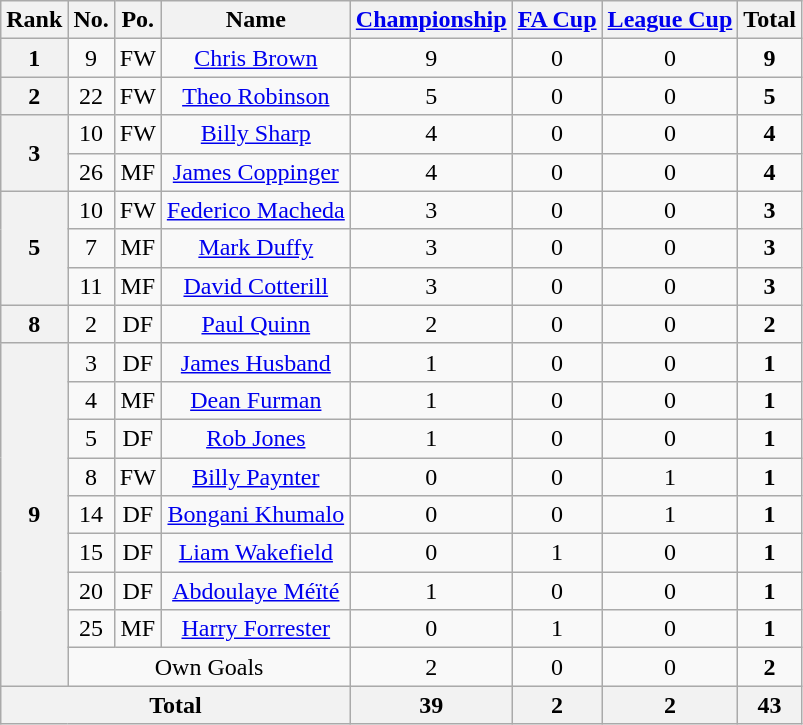<table class="wikitable" style="text-align: center">
<tr>
<th>Rank</th>
<th>No.</th>
<th>Po.</th>
<th>Name</th>
<th><a href='#'>Championship</a></th>
<th><a href='#'>FA Cup</a></th>
<th><a href='#'>League Cup</a></th>
<th>Total</th>
</tr>
<tr>
<th rowspan=1>1</th>
<td>9</td>
<td>FW</td>
<td><a href='#'>Chris Brown</a></td>
<td>9</td>
<td>0</td>
<td>0</td>
<td><strong>9</strong></td>
</tr>
<tr>
<th rowspan=1>2</th>
<td>22</td>
<td>FW</td>
<td><a href='#'>Theo Robinson</a></td>
<td>5</td>
<td>0</td>
<td>0</td>
<td><strong>5</strong></td>
</tr>
<tr>
<th rowspan=2>3</th>
<td>10</td>
<td>FW</td>
<td><a href='#'>Billy Sharp</a></td>
<td>4</td>
<td>0</td>
<td>0</td>
<td><strong>4</strong></td>
</tr>
<tr>
<td>26</td>
<td>MF</td>
<td><a href='#'>James Coppinger</a></td>
<td>4</td>
<td>0</td>
<td>0</td>
<td><strong>4</strong></td>
</tr>
<tr>
<th rowspan=3>5</th>
<td>10</td>
<td>FW</td>
<td><a href='#'>Federico Macheda</a></td>
<td>3</td>
<td>0</td>
<td>0</td>
<td><strong>3</strong></td>
</tr>
<tr>
<td>7</td>
<td>MF</td>
<td><a href='#'>Mark Duffy</a></td>
<td>3</td>
<td>0</td>
<td>0</td>
<td><strong>3</strong></td>
</tr>
<tr>
<td>11</td>
<td>MF</td>
<td><a href='#'>David Cotterill</a></td>
<td>3</td>
<td>0</td>
<td>0</td>
<td><strong>3</strong></td>
</tr>
<tr>
<th rowspan=1>8</th>
<td>2</td>
<td>DF</td>
<td><a href='#'>Paul Quinn</a></td>
<td>2</td>
<td>0</td>
<td>0</td>
<td><strong>2</strong></td>
</tr>
<tr>
<th rowspan=9>9</th>
<td>3</td>
<td>DF</td>
<td><a href='#'>James Husband</a></td>
<td>1</td>
<td>0</td>
<td>0</td>
<td><strong>1</strong></td>
</tr>
<tr>
<td>4</td>
<td>MF</td>
<td><a href='#'>Dean Furman</a></td>
<td>1</td>
<td>0</td>
<td>0</td>
<td><strong>1</strong></td>
</tr>
<tr>
<td>5</td>
<td>DF</td>
<td><a href='#'>Rob Jones</a></td>
<td>1</td>
<td>0</td>
<td>0</td>
<td><strong>1</strong></td>
</tr>
<tr>
<td>8</td>
<td>FW</td>
<td><a href='#'>Billy Paynter</a></td>
<td>0</td>
<td>0</td>
<td>1</td>
<td><strong>1</strong></td>
</tr>
<tr>
<td>14</td>
<td>DF</td>
<td><a href='#'>Bongani Khumalo</a></td>
<td>0</td>
<td>0</td>
<td>1</td>
<td><strong>1</strong></td>
</tr>
<tr>
<td>15</td>
<td>DF</td>
<td><a href='#'>Liam Wakefield</a></td>
<td>0</td>
<td>1</td>
<td>0</td>
<td><strong>1</strong></td>
</tr>
<tr>
<td>20</td>
<td>DF</td>
<td><a href='#'>Abdoulaye Méïté</a></td>
<td>1</td>
<td>0</td>
<td>0</td>
<td><strong>1</strong></td>
</tr>
<tr>
<td>25</td>
<td>MF</td>
<td><a href='#'>Harry Forrester</a></td>
<td>0</td>
<td>1</td>
<td>0</td>
<td><strong>1</strong></td>
</tr>
<tr>
<td colspan=3>Own Goals</td>
<td>2</td>
<td>0</td>
<td>0</td>
<td><strong>2</strong></td>
</tr>
<tr>
<th colspan=4>Total</th>
<th>39</th>
<th>2</th>
<th>2</th>
<th>43</th>
</tr>
</table>
